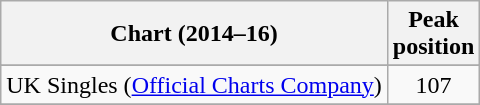<table class="wikitable plainrowheaders sortable">
<tr>
<th scope="col">Chart (2014–16)</th>
<th scope="col">Peak<br>position</th>
</tr>
<tr>
</tr>
<tr>
</tr>
<tr>
</tr>
<tr>
</tr>
<tr>
<td>UK Singles (<a href='#'>Official Charts Company</a>)</td>
<td align="center">107</td>
</tr>
<tr>
</tr>
</table>
